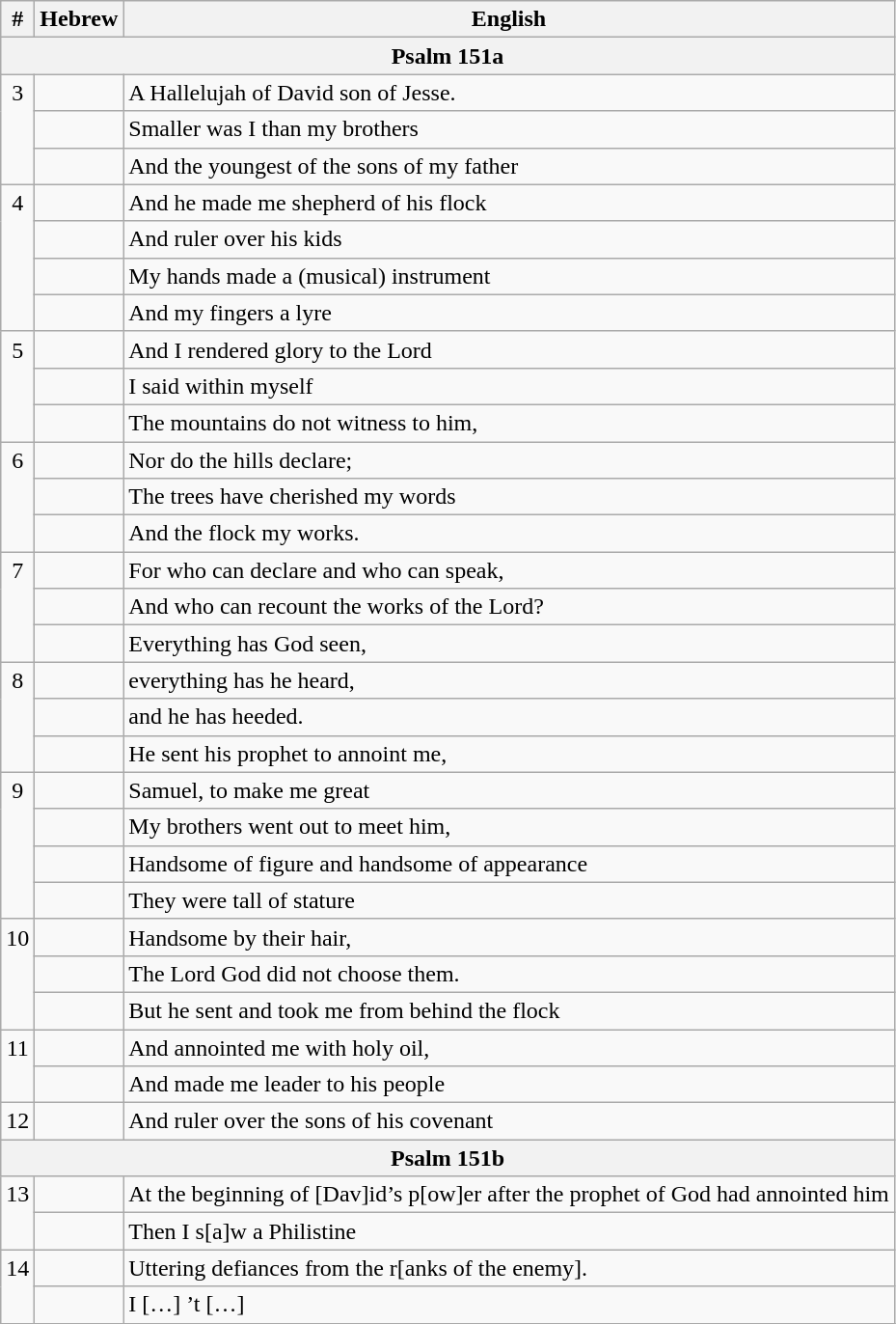<table class=wikitable>
<tr>
<th>#</th>
<th>Hebrew</th>
<th>English</th>
</tr>
<tr>
<th colspan=3>Psalm 151a</th>
</tr>
<tr>
<td rowspan=3 style="text-align: center; vertical-align: top">3</td>
<td style="text-align:right"></td>
<td>A Hallelujah of David son of Jesse.</td>
</tr>
<tr>
<td style="text-align:right"></td>
<td>Smaller was I than my brothers</td>
</tr>
<tr>
<td style="text-align:right"></td>
<td>And the youngest of the sons of my father</td>
</tr>
<tr>
<td rowspan=4 style="text-align: center; vertical-align: top">4</td>
<td style="text-align:right"></td>
<td>And he made me shepherd of his flock</td>
</tr>
<tr>
<td style="text-align:right"></td>
<td>And ruler over his kids</td>
</tr>
<tr>
<td style="text-align:right"></td>
<td>My hands made a (musical) instrument</td>
</tr>
<tr>
<td style="text-align:right"></td>
<td>And my fingers a lyre</td>
</tr>
<tr>
<td rowspan=3 style="text-align: center; vertical-align: top">5</td>
<td style="text-align:right"></td>
<td>And I rendered glory to the Lord</td>
</tr>
<tr>
<td style="text-align:right"></td>
<td>I said within myself</td>
</tr>
<tr>
<td style="text-align:right"></td>
<td>The mountains do not witness to him,</td>
</tr>
<tr>
<td rowspan=3 style="text-align: center; vertical-align: top">6</td>
<td style="text-align:right"></td>
<td>Nor do the hills declare;</td>
</tr>
<tr>
<td style="text-align:right"></td>
<td>The trees have cherished my words</td>
</tr>
<tr>
<td style="text-align:right"></td>
<td>And the flock my works.</td>
</tr>
<tr>
<td rowspan=3 style="text-align: center; vertical-align: top">7</td>
<td style="text-align:right"></td>
<td>For who can declare and who can speak,</td>
</tr>
<tr>
<td style="text-align:right"></td>
<td>And who can recount the works of the Lord?</td>
</tr>
<tr>
<td style="text-align:right"></td>
<td>Everything has God seen,</td>
</tr>
<tr>
<td rowspan=3 style="text-align: center; vertical-align: top">8</td>
<td style="text-align:right"></td>
<td>everything has he heard,</td>
</tr>
<tr>
<td style="text-align:right"></td>
<td>and he has heeded.</td>
</tr>
<tr>
<td style="text-align:right"></td>
<td>He sent his prophet to annoint me,</td>
</tr>
<tr>
<td rowspan=4 style="text-align: center; vertical-align: top">9</td>
<td style="text-align:right"></td>
<td>Samuel, to make me great</td>
</tr>
<tr>
<td style="text-align:right"></td>
<td>My brothers went out to meet him,</td>
</tr>
<tr>
<td style="text-align:right"></td>
<td>Handsome of figure and handsome of appearance</td>
</tr>
<tr>
<td style="text-align:right"></td>
<td>They were tall of stature</td>
</tr>
<tr>
<td rowspan=3 style="text-align: center; vertical-align: top">10</td>
<td style="text-align:right"></td>
<td>Handsome by their hair,</td>
</tr>
<tr>
<td style="text-align:right"></td>
<td>The Lord God did not choose them.</td>
</tr>
<tr>
<td style="text-align:right"></td>
<td>But he sent and took me from behind the flock</td>
</tr>
<tr>
<td rowspan=2 style="text-align: center; vertical-align: top">11</td>
<td style="text-align:right"></td>
<td>And annointed me with holy oil,</td>
</tr>
<tr>
<td style="text-align:right"></td>
<td>And made me leader to his people</td>
</tr>
<tr>
<td style="text-align: center; vertical-align: top">12</td>
<td style="text-align:right"></td>
<td>And ruler over the sons of his covenant</td>
</tr>
<tr>
<th colspan=3>Psalm 151b</th>
</tr>
<tr>
<td rowspan=2 style="text-align: center; vertical-align: top">13</td>
<td style="text-align:right"></td>
<td>At the beginning of [Dav]id’s p[ow]er after the prophet of God had annointed him</td>
</tr>
<tr>
<td style="text-align:right"></td>
<td>Then I s[a]w a Philistine</td>
</tr>
<tr>
<td rowspan=2 style="text-align: center; vertical-align: top">14</td>
<td style="text-align:right"></td>
<td>Uttering defiances from the r[anks of the enemy].</td>
</tr>
<tr>
<td style="text-align:right"></td>
<td>I   […]  ’t […]</td>
</tr>
<tr>
</tr>
</table>
